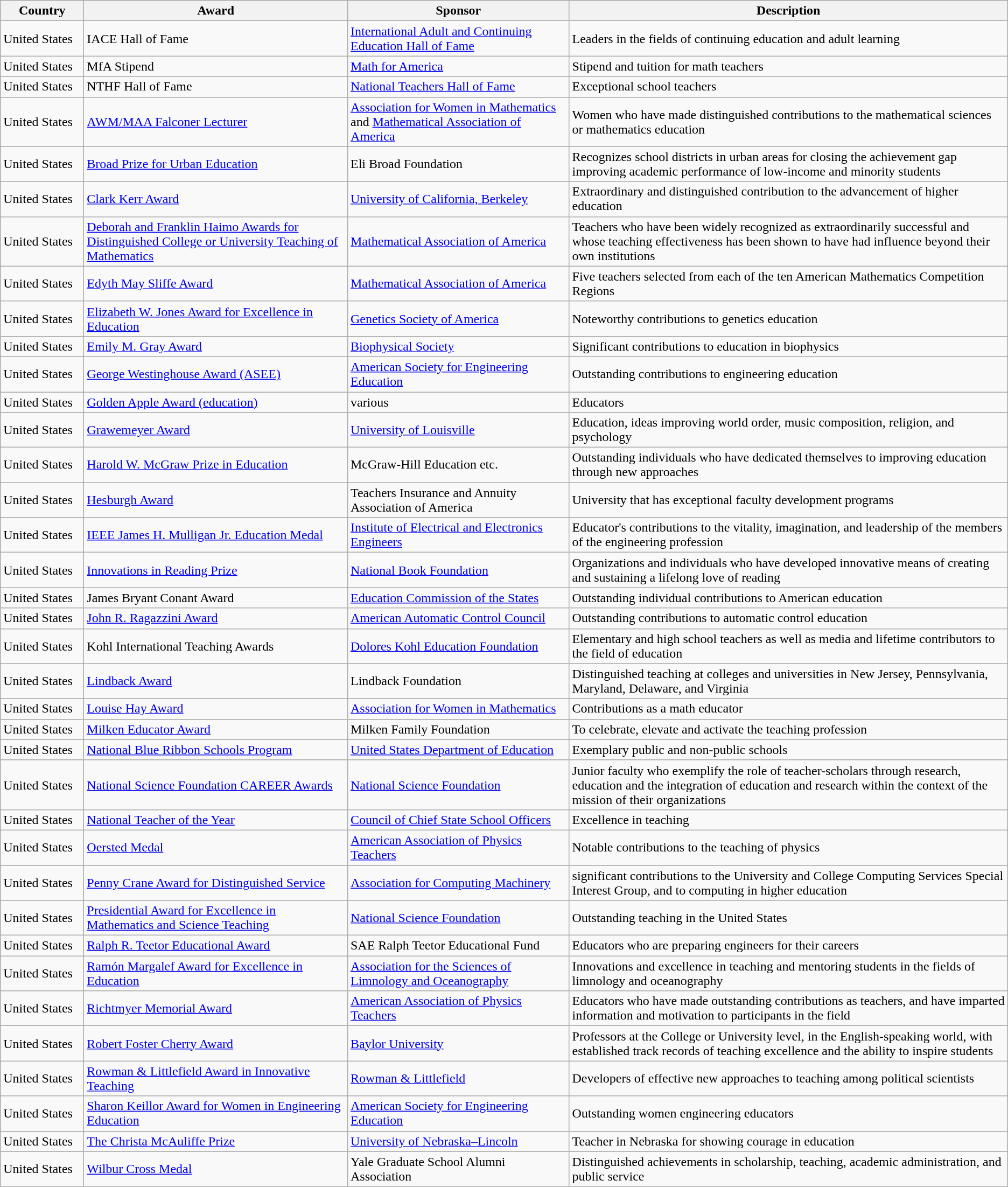<table class="wikitable sortable">
<tr>
<th style="width:6em;">Country</th>
<th>Award</th>
<th>Sponsor</th>
<th>Description</th>
</tr>
<tr>
<td>United States</td>
<td>IACE Hall of Fame</td>
<td><a href='#'>International Adult and Continuing Education Hall of Fame</a></td>
<td>Leaders in the fields of continuing education and adult learning</td>
</tr>
<tr>
<td>United States</td>
<td>MfA Stipend</td>
<td><a href='#'>Math for America</a></td>
<td>Stipend and tuition for math teachers</td>
</tr>
<tr>
<td>United States</td>
<td>NTHF Hall of Fame</td>
<td><a href='#'>National Teachers Hall of Fame</a></td>
<td>Exceptional school teachers</td>
</tr>
<tr>
<td>United States</td>
<td><a href='#'>AWM/MAA Falconer Lecturer</a></td>
<td><a href='#'>Association for Women in Mathematics</a> and <a href='#'>Mathematical Association of America</a></td>
<td>Women who have made distinguished contributions to the mathematical sciences or mathematics education</td>
</tr>
<tr>
<td>United States</td>
<td><a href='#'>Broad Prize for Urban Education</a></td>
<td>Eli Broad Foundation</td>
<td>Recognizes school districts in urban areas for closing the achievement gap improving academic performance of low-income and minority students</td>
</tr>
<tr>
<td>United States</td>
<td><a href='#'>Clark Kerr Award</a></td>
<td><a href='#'>University of California, Berkeley</a></td>
<td>Extraordinary and distinguished contribution to the advancement of higher education</td>
</tr>
<tr>
<td>United States</td>
<td><a href='#'>Deborah and Franklin Haimo Awards for Distinguished College or University Teaching of Mathematics</a></td>
<td><a href='#'>Mathematical Association of America</a></td>
<td>Teachers who have been widely recognized as extraordinarily successful and whose teaching effectiveness has been shown to have had influence beyond their own institutions</td>
</tr>
<tr>
<td>United States</td>
<td><a href='#'>Edyth May Sliffe Award</a></td>
<td><a href='#'>Mathematical Association of America</a></td>
<td>Five teachers selected from each of the ten American Mathematics Competition Regions</td>
</tr>
<tr>
<td>United States</td>
<td><a href='#'>Elizabeth W. Jones Award for Excellence in Education</a></td>
<td><a href='#'>Genetics Society of America</a></td>
<td>Noteworthy contributions to genetics education</td>
</tr>
<tr>
<td>United States</td>
<td><a href='#'>Emily M. Gray Award</a></td>
<td><a href='#'>Biophysical Society</a></td>
<td>Significant contributions to education in biophysics</td>
</tr>
<tr>
<td>United States</td>
<td><a href='#'>George Westinghouse Award (ASEE)</a></td>
<td><a href='#'>American Society for Engineering Education</a></td>
<td>Outstanding contributions to engineering education</td>
</tr>
<tr>
<td>United States</td>
<td><a href='#'>Golden Apple Award (education)</a></td>
<td>various</td>
<td>Educators</td>
</tr>
<tr>
<td>United States</td>
<td><a href='#'>Grawemeyer Award</a></td>
<td><a href='#'>University of Louisville</a></td>
<td>Education, ideas improving world order, music composition, religion, and psychology</td>
</tr>
<tr>
<td>United States</td>
<td><a href='#'>Harold W. McGraw Prize in Education</a></td>
<td>McGraw-Hill Education etc.</td>
<td>Outstanding individuals who have dedicated themselves to improving education through new approaches</td>
</tr>
<tr>
<td>United States</td>
<td><a href='#'>Hesburgh Award</a></td>
<td>Teachers Insurance and Annuity Association of America</td>
<td>University that has exceptional faculty development programs</td>
</tr>
<tr>
<td>United States</td>
<td><a href='#'>IEEE James H. Mulligan Jr. Education Medal</a></td>
<td><a href='#'>Institute of Electrical and Electronics Engineers</a></td>
<td>Educator's contributions to the vitality, imagination, and leadership of the members of the engineering profession</td>
</tr>
<tr>
<td>United States</td>
<td><a href='#'>Innovations in Reading Prize</a></td>
<td><a href='#'>National Book Foundation</a></td>
<td>Organizations and individuals who have developed innovative means of creating and sustaining a lifelong love of reading</td>
</tr>
<tr>
<td>United States</td>
<td>James Bryant Conant Award</td>
<td><a href='#'>Education Commission of the States</a></td>
<td>Outstanding individual contributions to American education</td>
</tr>
<tr>
<td>United States</td>
<td><a href='#'>John R. Ragazzini Award</a></td>
<td><a href='#'>American Automatic Control Council</a></td>
<td>Outstanding contributions to automatic control education</td>
</tr>
<tr>
<td>United States</td>
<td>Kohl International Teaching Awards</td>
<td><a href='#'>Dolores Kohl Education Foundation</a></td>
<td>Elementary and high school teachers as well as media and lifetime contributors to the field of education</td>
</tr>
<tr>
<td>United States</td>
<td><a href='#'>Lindback Award</a></td>
<td>Lindback Foundation</td>
<td>Distinguished teaching at colleges and universities in New Jersey, Pennsylvania, Maryland, Delaware, and Virginia</td>
</tr>
<tr>
<td>United States</td>
<td><a href='#'>Louise Hay Award</a></td>
<td><a href='#'>Association for Women in Mathematics</a></td>
<td>Contributions as a math educator</td>
</tr>
<tr>
<td>United States</td>
<td><a href='#'>Milken Educator Award</a></td>
<td>Milken Family Foundation</td>
<td>To celebrate, elevate and activate the teaching profession</td>
</tr>
<tr>
<td>United States</td>
<td><a href='#'>National Blue Ribbon Schools Program</a></td>
<td><a href='#'>United States Department of Education</a></td>
<td>Exemplary public and non-public schools</td>
</tr>
<tr>
<td>United States</td>
<td><a href='#'>National Science Foundation CAREER Awards</a></td>
<td><a href='#'>National Science Foundation </a></td>
<td>Junior faculty who exemplify the role of teacher-scholars through research, education and the integration of education and research within the context of the mission of their organizations</td>
</tr>
<tr>
<td>United States</td>
<td><a href='#'>National Teacher of the Year</a></td>
<td><a href='#'>Council of Chief State School Officers</a></td>
<td>Excellence in teaching</td>
</tr>
<tr>
<td>United States</td>
<td><a href='#'>Oersted Medal</a></td>
<td><a href='#'>American Association of Physics Teachers</a></td>
<td>Notable contributions to the teaching of physics</td>
</tr>
<tr>
<td>United States</td>
<td><a href='#'>Penny Crane Award for Distinguished Service</a></td>
<td><a href='#'>Association for Computing Machinery</a></td>
<td>significant contributions to the University and College Computing Services Special Interest Group, and to computing in higher education</td>
</tr>
<tr>
<td>United States</td>
<td><a href='#'>Presidential Award for Excellence in Mathematics and Science Teaching</a></td>
<td><a href='#'>National Science Foundation</a></td>
<td>Outstanding teaching in the United States</td>
</tr>
<tr>
<td>United States</td>
<td><a href='#'>Ralph R. Teetor Educational Award</a></td>
<td>SAE Ralph Teetor Educational Fund</td>
<td>Educators who are preparing engineers for their careers</td>
</tr>
<tr>
<td>United States</td>
<td><a href='#'>Ramón Margalef Award for Excellence in Education</a></td>
<td><a href='#'>Association for the Sciences of Limnology and Oceanography</a></td>
<td>Innovations and excellence in teaching and mentoring students in the fields of limnology and oceanography</td>
</tr>
<tr>
<td>United States</td>
<td><a href='#'>Richtmyer Memorial Award</a></td>
<td><a href='#'>American Association of Physics Teachers</a></td>
<td>Educators who have made outstanding contributions as teachers, and have imparted information and motivation to participants in the field</td>
</tr>
<tr>
<td>United States</td>
<td><a href='#'>Robert Foster Cherry Award</a></td>
<td><a href='#'>Baylor University</a></td>
<td>Professors at the College or University level, in the English-speaking world, with established track records of teaching excellence and the ability to inspire students</td>
</tr>
<tr>
<td>United States</td>
<td><a href='#'>Rowman & Littlefield Award in Innovative Teaching</a></td>
<td><a href='#'>Rowman & Littlefield</a></td>
<td>Developers of effective new approaches to teaching among political scientists</td>
</tr>
<tr>
<td>United States</td>
<td><a href='#'>Sharon Keillor Award for Women in Engineering Education</a></td>
<td><a href='#'>American Society for Engineering Education</a></td>
<td>Outstanding women engineering educators</td>
</tr>
<tr>
<td>United States</td>
<td><a href='#'>The Christa McAuliffe Prize</a></td>
<td><a href='#'>University of Nebraska–Lincoln</a></td>
<td>Teacher in Nebraska for showing courage in education</td>
</tr>
<tr>
<td>United States</td>
<td><a href='#'>Wilbur Cross Medal</a></td>
<td>Yale Graduate School Alumni Association</td>
<td>Distinguished achievements in scholarship, teaching, academic administration, and public service</td>
</tr>
</table>
